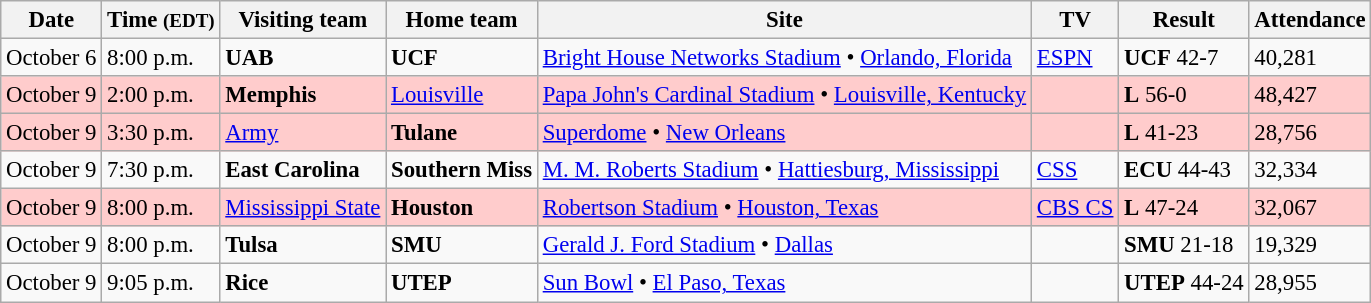<table class="wikitable" style="font-size:95%;">
<tr>
<th>Date</th>
<th>Time <small>(EDT)</small></th>
<th>Visiting team</th>
<th>Home team</th>
<th>Site</th>
<th>TV</th>
<th>Result</th>
<th>Attendance</th>
</tr>
<tr bgcolor=>
<td>October 6</td>
<td>8:00 p.m.</td>
<td><strong>UAB</strong></td>
<td><strong>UCF</strong></td>
<td><a href='#'>Bright House Networks Stadium</a> • <a href='#'>Orlando, Florida</a></td>
<td><a href='#'>ESPN</a></td>
<td><strong>UCF</strong> 42-7</td>
<td>40,281</td>
</tr>
<tr bgcolor=#ffcccc>
<td>October 9</td>
<td>2:00 p.m.</td>
<td><strong>Memphis</strong></td>
<td><a href='#'>Louisville</a></td>
<td><a href='#'>Papa John's Cardinal Stadium</a> • <a href='#'>Louisville, Kentucky</a></td>
<td></td>
<td><strong>L</strong> 56-0</td>
<td>48,427</td>
</tr>
<tr bgcolor=#ffcccc>
<td>October 9</td>
<td>3:30 p.m.</td>
<td><a href='#'>Army</a></td>
<td><strong>Tulane</strong></td>
<td><a href='#'>Superdome</a> • <a href='#'>New Orleans</a></td>
<td></td>
<td><strong>L</strong> 41-23</td>
<td>28,756</td>
</tr>
<tr bgcolor=>
<td>October 9</td>
<td>7:30 p.m.</td>
<td><strong>East Carolina</strong></td>
<td><strong>Southern Miss</strong></td>
<td><a href='#'>M. M. Roberts Stadium</a> • <a href='#'>Hattiesburg, Mississippi</a></td>
<td><a href='#'>CSS</a></td>
<td><strong>ECU</strong> 44-43</td>
<td>32,334</td>
</tr>
<tr bgcolor=#ffcccc>
<td>October 9</td>
<td>8:00 p.m.</td>
<td><a href='#'>Mississippi State</a></td>
<td><strong>Houston</strong></td>
<td><a href='#'>Robertson Stadium</a> • <a href='#'>Houston, Texas</a></td>
<td><a href='#'>CBS CS</a></td>
<td><strong>L</strong> 47-24</td>
<td>32,067</td>
</tr>
<tr bgcolor=>
<td>October 9</td>
<td>8:00 p.m.</td>
<td><strong>Tulsa</strong></td>
<td><strong>SMU</strong></td>
<td><a href='#'>Gerald J. Ford Stadium</a> • <a href='#'>Dallas</a></td>
<td></td>
<td><strong>SMU</strong> 21-18</td>
<td>19,329</td>
</tr>
<tr bgcolor=>
<td>October 9</td>
<td>9:05 p.m.</td>
<td><strong>Rice</strong></td>
<td><strong>UTEP</strong></td>
<td><a href='#'>Sun Bowl</a> • <a href='#'>El Paso, Texas</a></td>
<td></td>
<td><strong>UTEP</strong> 44-24</td>
<td>28,955</td>
</tr>
</table>
